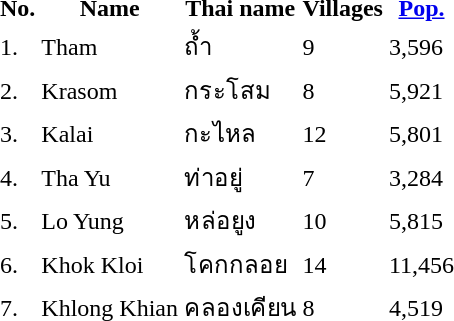<table>
<tr valign=top>
<td><br><table>
<tr>
<th>No.</th>
<th>Name</th>
<th>Thai name</th>
<th>Villages</th>
<th><a href='#'>Pop.</a></th>
<td>    </td>
</tr>
<tr>
<td>1.</td>
<td>Tham</td>
<td>ถ้ำ</td>
<td>9</td>
<td>3,596</td>
<td></td>
</tr>
<tr>
<td>2.</td>
<td>Krasom</td>
<td>กระโสม</td>
<td>8</td>
<td>5,921</td>
<td></td>
</tr>
<tr>
<td>3.</td>
<td>Kalai</td>
<td>กะไหล</td>
<td>12</td>
<td>5,801</td>
<td></td>
</tr>
<tr>
<td>4.</td>
<td>Tha Yu</td>
<td>ท่าอยู่</td>
<td>7</td>
<td>3,284</td>
<td></td>
</tr>
<tr>
<td>5.</td>
<td>Lo Yung</td>
<td>หล่อยูง</td>
<td>10</td>
<td>5,815</td>
<td></td>
</tr>
<tr>
<td>6.</td>
<td>Khok Kloi</td>
<td>โคกกลอย</td>
<td>14</td>
<td>11,456</td>
<td></td>
</tr>
<tr>
<td>7.</td>
<td>Khlong Khian</td>
<td>คลองเคียน</td>
<td>8</td>
<td>4,519</td>
</tr>
</table>
</td>
<td> </td>
</tr>
</table>
